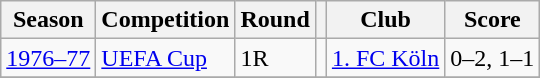<table class="wikitable">
<tr>
<th>Season</th>
<th>Competition</th>
<th>Round</th>
<th></th>
<th>Club</th>
<th>Score</th>
</tr>
<tr>
<td><a href='#'>1976–77</a></td>
<td><a href='#'>UEFA Cup</a></td>
<td>1R</td>
<td></td>
<td><a href='#'>1. FC Köln</a></td>
<td>0–2, 1–1</td>
</tr>
<tr>
</tr>
</table>
